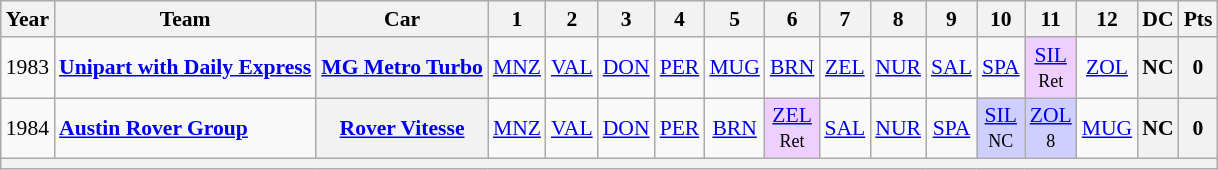<table class="wikitable" style="text-align:center; font-size:90%">
<tr>
<th>Year</th>
<th>Team</th>
<th>Car</th>
<th>1</th>
<th>2</th>
<th>3</th>
<th>4</th>
<th>5</th>
<th>6</th>
<th>7</th>
<th>8</th>
<th>9</th>
<th>10</th>
<th>11</th>
<th>12</th>
<th>DC</th>
<th>Pts</th>
</tr>
<tr>
<td>1983</td>
<td align="left"> <a href='#'><strong>Unipart with Daily Express</strong></a></td>
<th><a href='#'>MG Metro Turbo</a></th>
<td><a href='#'>MNZ</a></td>
<td><a href='#'>VAL</a></td>
<td><a href='#'>DON</a></td>
<td><a href='#'>PER</a></td>
<td><a href='#'>MUG</a></td>
<td><a href='#'>BRN</a></td>
<td><a href='#'>ZEL</a></td>
<td><a href='#'>NUR</a></td>
<td><a href='#'>SAL</a></td>
<td><a href='#'>SPA</a></td>
<td style="background:#EFCFFF;"><a href='#'>SIL</a><br><small>Ret</small></td>
<td><a href='#'>ZOL</a></td>
<th>NC</th>
<th>0</th>
</tr>
<tr>
<td>1984</td>
<td align="left"> <strong><a href='#'>Austin Rover Group</a></strong></td>
<th><a href='#'>Rover Vitesse</a></th>
<td><a href='#'>MNZ</a></td>
<td><a href='#'>VAL</a></td>
<td><a href='#'>DON</a></td>
<td><a href='#'>PER</a></td>
<td><a href='#'>BRN</a></td>
<td style="background:#EFCFFF;"><a href='#'>ZEL</a><br><small>Ret</small></td>
<td><a href='#'>SAL</a></td>
<td><a href='#'>NUR</a></td>
<td><a href='#'>SPA</a></td>
<td style="background:#CFCFFF;"><a href='#'>SIL</a><br><small>NC</small></td>
<td style="background:#CFCFFF;"><a href='#'>ZOL</a><br><small>8</small></td>
<td><a href='#'>MUG</a></td>
<th>NC</th>
<th>0</th>
</tr>
<tr>
<th colspan="17"></th>
</tr>
</table>
